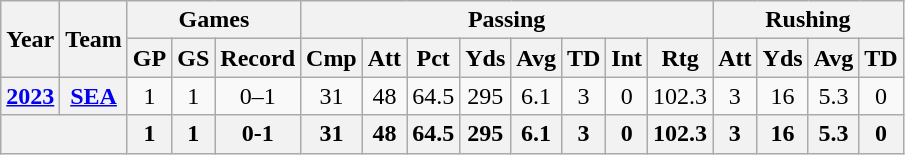<table class="wikitable" style="text-align:center;">
<tr>
<th rowspan="2">Year</th>
<th rowspan="2">Team</th>
<th colspan="3">Games</th>
<th colspan="8">Passing</th>
<th colspan="4">Rushing</th>
</tr>
<tr>
<th>GP</th>
<th>GS</th>
<th>Record</th>
<th>Cmp</th>
<th>Att</th>
<th>Pct</th>
<th>Yds</th>
<th>Avg</th>
<th>TD</th>
<th>Int</th>
<th>Rtg</th>
<th>Att</th>
<th>Yds</th>
<th>Avg</th>
<th>TD</th>
</tr>
<tr>
<th><a href='#'>2023</a></th>
<th><a href='#'>SEA</a></th>
<td>1</td>
<td>1</td>
<td>0–1</td>
<td>31</td>
<td>48</td>
<td>64.5</td>
<td>295</td>
<td>6.1</td>
<td>3</td>
<td>0</td>
<td>102.3</td>
<td>3</td>
<td>16</td>
<td>5.3</td>
<td>0</td>
</tr>
<tr>
<th colspan="2"></th>
<th>1</th>
<th>1</th>
<th>0-1</th>
<th>31</th>
<th>48</th>
<th>64.5</th>
<th>295</th>
<th>6.1</th>
<th>3</th>
<th>0</th>
<th>102.3</th>
<th>3</th>
<th>16</th>
<th>5.3</th>
<th>0</th>
</tr>
</table>
